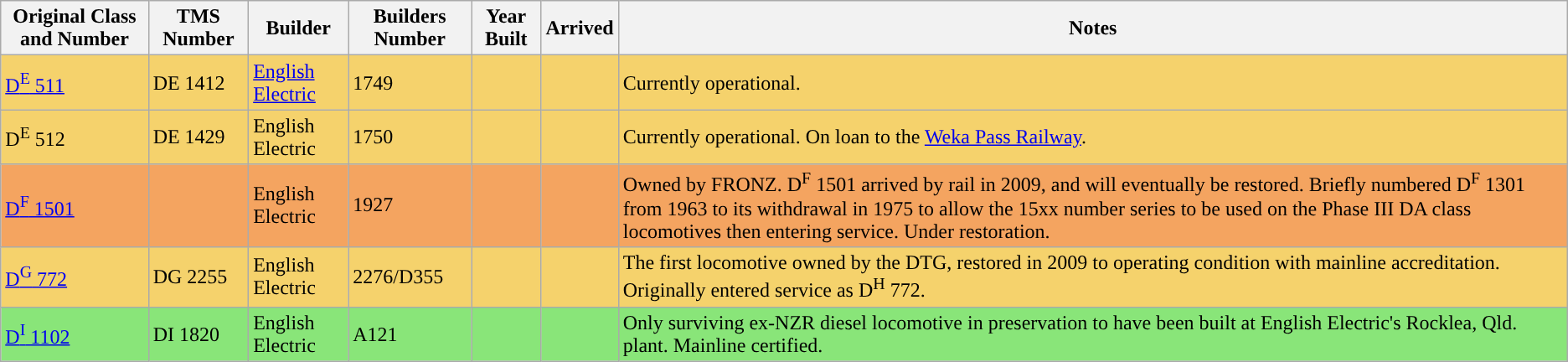<table class="sortable wikitable" border="1">
<tr>
<th>Original Class and Number</th>
<th>TMS Number</th>
<th>Builder</th>
<th>Builders Number</th>
<th>Year Built</th>
<th>Arrived</th>
<th>Notes</th>
</tr>
<tr style="background:#F5D26C;">
<td><a href='#'>D<sup>E</sup> 511</a></td>
<td>DE 1412</td>
<td><a href='#'>English Electric</a></td>
<td>1749</td>
<td></td>
<td></td>
<td>Currently operational.</td>
</tr>
<tr style="background:#F5D26C;">
<td>D<sup>E</sup> 512</td>
<td>DE 1429</td>
<td>English Electric</td>
<td>1750</td>
<td></td>
<td></td>
<td>Currently operational. On loan to the <a href='#'>Weka Pass Railway</a>.</td>
</tr>
<tr style="background:#f4a460">
<td><a href='#'>D<sup>F</sup> 1501</a></td>
<td></td>
<td>English Electric</td>
<td>1927</td>
<td></td>
<td></td>
<td>Owned by FRONZ. D<sup>F</sup> 1501 arrived by rail in 2009, and will eventually be restored. Briefly numbered D<sup>F</sup> 1301 from 1963 to its withdrawal in 1975 to allow the 15xx number series to be used on the Phase III DA class locomotives then entering service. Under restoration.</td>
</tr>
<tr style="background:#F5D26C;">
<td><a href='#'>D<sup>G</sup> 772</a></td>
<td>DG 2255</td>
<td>English Electric</td>
<td>2276/D355</td>
<td></td>
<td></td>
<td>The first locomotive owned by the DTG, restored in 2009 to operating condition with mainline accreditation. Originally entered service as D<sup>H</sup> 772.</td>
</tr>
<tr style="background:#89E579;">
<td><a href='#'>D<sup>I</sup> 1102</a></td>
<td>DI 1820</td>
<td>English Electric</td>
<td>A121</td>
<td></td>
<td></td>
<td>Only surviving ex-NZR diesel locomotive in preservation to have been built at English Electric's Rocklea, Qld. plant. Mainline certified.</td>
</tr>
</table>
